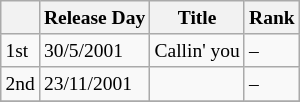<table class=wikitable style="font-size:small">
<tr>
<th></th>
<th>Release Day</th>
<th>Title</th>
<th>Rank</th>
</tr>
<tr>
<td>1st</td>
<td>30/5/2001</td>
<td>Callin' you</td>
<td>–</td>
</tr>
<tr>
<td>2nd</td>
<td>23/11/2001</td>
<td></td>
<td>–</td>
</tr>
<tr>
</tr>
</table>
